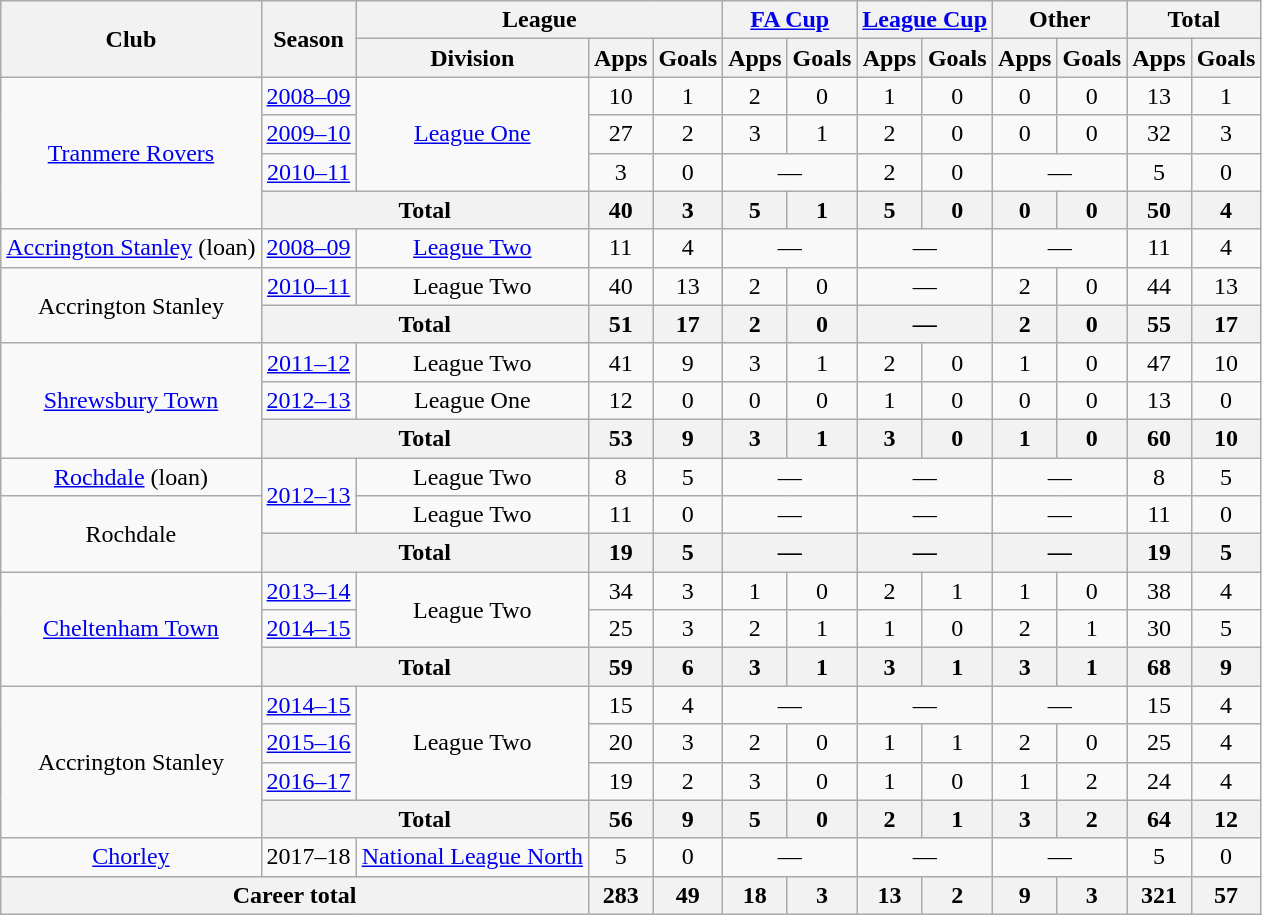<table class="wikitable" style="text-align: center;">
<tr>
<th rowspan="2">Club</th>
<th rowspan="2">Season</th>
<th colspan="3">League</th>
<th colspan="2"><a href='#'>FA Cup</a></th>
<th colspan="2"><a href='#'>League Cup</a></th>
<th colspan="2">Other</th>
<th colspan="2">Total</th>
</tr>
<tr>
<th>Division</th>
<th>Apps</th>
<th>Goals</th>
<th>Apps</th>
<th>Goals</th>
<th>Apps</th>
<th>Goals</th>
<th>Apps</th>
<th>Goals</th>
<th>Apps</th>
<th>Goals</th>
</tr>
<tr>
<td rowspan="4"><a href='#'>Tranmere Rovers</a></td>
<td><a href='#'>2008–09</a></td>
<td rowspan="3"><a href='#'>League One</a></td>
<td>10</td>
<td>1</td>
<td>2</td>
<td>0</td>
<td>1</td>
<td>0</td>
<td>0</td>
<td>0</td>
<td>13</td>
<td>1</td>
</tr>
<tr>
<td><a href='#'>2009–10</a></td>
<td>27</td>
<td>2</td>
<td>3</td>
<td>1</td>
<td>2</td>
<td>0</td>
<td>0</td>
<td>0</td>
<td>32</td>
<td>3</td>
</tr>
<tr>
<td><a href='#'>2010–11</a></td>
<td>3</td>
<td>0</td>
<td colspan="2">—</td>
<td>2</td>
<td>0</td>
<td colspan="2">—</td>
<td>5</td>
<td>0</td>
</tr>
<tr>
<th colspan="2">Total</th>
<th>40</th>
<th>3</th>
<th>5</th>
<th>1</th>
<th>5</th>
<th>0</th>
<th>0</th>
<th>0</th>
<th>50</th>
<th>4</th>
</tr>
<tr>
<td><a href='#'>Accrington Stanley</a> (loan)</td>
<td><a href='#'>2008–09</a></td>
<td><a href='#'>League Two</a></td>
<td>11</td>
<td>4</td>
<td colspan="2">—</td>
<td colspan="2">—</td>
<td colspan="2">—</td>
<td>11</td>
<td>4</td>
</tr>
<tr>
<td rowspan="2">Accrington Stanley</td>
<td><a href='#'>2010–11</a></td>
<td>League Two</td>
<td>40</td>
<td>13</td>
<td>2</td>
<td>0</td>
<td colspan="2">—</td>
<td>2</td>
<td>0</td>
<td>44</td>
<td>13</td>
</tr>
<tr>
<th colspan="2">Total</th>
<th>51</th>
<th>17</th>
<th>2</th>
<th>0</th>
<th colspan="2">—</th>
<th>2</th>
<th>0</th>
<th>55</th>
<th>17</th>
</tr>
<tr>
<td rowspan="3"><a href='#'>Shrewsbury Town</a></td>
<td><a href='#'>2011–12</a></td>
<td>League Two</td>
<td>41</td>
<td>9</td>
<td>3</td>
<td>1</td>
<td>2</td>
<td>0</td>
<td>1</td>
<td>0</td>
<td>47</td>
<td>10</td>
</tr>
<tr>
<td><a href='#'>2012–13</a></td>
<td>League One</td>
<td>12</td>
<td>0</td>
<td>0</td>
<td>0</td>
<td>1</td>
<td>0</td>
<td>0</td>
<td>0</td>
<td>13</td>
<td>0</td>
</tr>
<tr>
<th colspan="2">Total</th>
<th>53</th>
<th>9</th>
<th>3</th>
<th>1</th>
<th>3</th>
<th>0</th>
<th>1</th>
<th>0</th>
<th>60</th>
<th>10</th>
</tr>
<tr>
<td><a href='#'>Rochdale</a> (loan)</td>
<td rowspan="2"><a href='#'>2012–13</a></td>
<td>League Two</td>
<td>8</td>
<td>5</td>
<td colspan="2">—</td>
<td colspan="2">—</td>
<td colspan="2">—</td>
<td>8</td>
<td>5</td>
</tr>
<tr>
<td rowspan="2">Rochdale</td>
<td>League Two</td>
<td>11</td>
<td>0</td>
<td colspan="2">—</td>
<td colspan="2">—</td>
<td colspan="2">—</td>
<td>11</td>
<td>0</td>
</tr>
<tr>
<th colspan="2">Total</th>
<th>19</th>
<th>5</th>
<th colspan="2">—</th>
<th colspan="2">—</th>
<th colspan="2">—</th>
<th>19</th>
<th>5</th>
</tr>
<tr>
<td rowspan="3"><a href='#'>Cheltenham Town</a></td>
<td><a href='#'>2013–14</a></td>
<td rowspan="2">League Two</td>
<td>34</td>
<td>3</td>
<td>1</td>
<td>0</td>
<td>2</td>
<td>1</td>
<td>1</td>
<td>0</td>
<td>38</td>
<td>4</td>
</tr>
<tr>
<td><a href='#'>2014–15</a></td>
<td>25</td>
<td>3</td>
<td>2</td>
<td>1</td>
<td>1</td>
<td>0</td>
<td>2</td>
<td>1</td>
<td>30</td>
<td>5</td>
</tr>
<tr>
<th colspan="2">Total</th>
<th>59</th>
<th>6</th>
<th>3</th>
<th>1</th>
<th>3</th>
<th>1</th>
<th>3</th>
<th>1</th>
<th>68</th>
<th>9</th>
</tr>
<tr>
<td rowspan="4">Accrington Stanley</td>
<td><a href='#'>2014–15</a></td>
<td rowspan="3">League Two</td>
<td>15</td>
<td>4</td>
<td colspan="2">—</td>
<td colspan="2">—</td>
<td colspan="2">—</td>
<td>15</td>
<td>4</td>
</tr>
<tr>
<td><a href='#'>2015–16</a></td>
<td>20</td>
<td>3</td>
<td>2</td>
<td>0</td>
<td>1</td>
<td>1</td>
<td>2</td>
<td>0</td>
<td>25</td>
<td>4</td>
</tr>
<tr>
<td><a href='#'>2016–17</a></td>
<td>19</td>
<td>2</td>
<td>3</td>
<td>0</td>
<td>1</td>
<td>0</td>
<td>1</td>
<td>2</td>
<td>24</td>
<td>4</td>
</tr>
<tr>
<th colspan="2">Total</th>
<th>56</th>
<th>9</th>
<th>5</th>
<th>0</th>
<th>2</th>
<th>1</th>
<th>3</th>
<th>2</th>
<th>64</th>
<th>12</th>
</tr>
<tr>
<td><a href='#'>Chorley</a></td>
<td>2017–18</td>
<td><a href='#'>National League North</a></td>
<td>5</td>
<td>0</td>
<td colspan="2">—</td>
<td colspan="2">—</td>
<td colspan="2">—</td>
<td>5</td>
<td>0</td>
</tr>
<tr>
<th colspan="3">Career total</th>
<th>283</th>
<th>49</th>
<th>18</th>
<th>3</th>
<th>13</th>
<th>2</th>
<th>9</th>
<th>3</th>
<th>321</th>
<th>57</th>
</tr>
</table>
